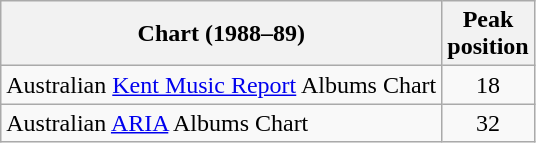<table class="wikitable">
<tr>
<th>Chart (1988–89)</th>
<th>Peak<br>position</th>
</tr>
<tr>
<td>Australian <a href='#'>Kent Music Report</a> Albums Chart</td>
<td align="center">18</td>
</tr>
<tr>
<td>Australian <a href='#'>ARIA</a> Albums Chart</td>
<td align="center">32</td>
</tr>
</table>
